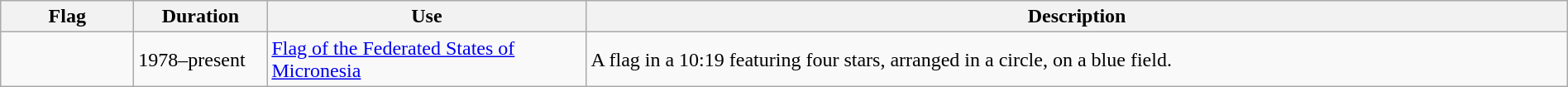<table class="wikitable" width="100%">
<tr>
<th style="width:100px;">Flag</th>
<th style="width:100px;">Duration</th>
<th style="width:250px;">Use</th>
<th style="min-width:250px">Description</th>
</tr>
<tr>
<td></td>
<td>1978–present</td>
<td><a href='#'>Flag of the Federated States of Micronesia</a></td>
<td>A flag in a 10:19 featuring four stars, arranged in a circle, on a blue field.</td>
</tr>
</table>
